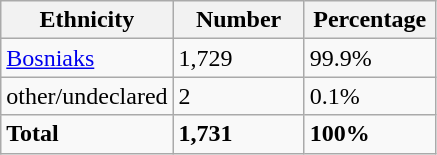<table class="wikitable">
<tr>
<th width="100px">Ethnicity</th>
<th width="80px">Number</th>
<th width="80px">Percentage</th>
</tr>
<tr>
<td><a href='#'>Bosniaks</a></td>
<td>1,729</td>
<td>99.9%</td>
</tr>
<tr>
<td>other/undeclared</td>
<td>2</td>
<td>0.1%</td>
</tr>
<tr>
<td><strong>Total</strong></td>
<td><strong>1,731</strong></td>
<td><strong>100%</strong></td>
</tr>
</table>
